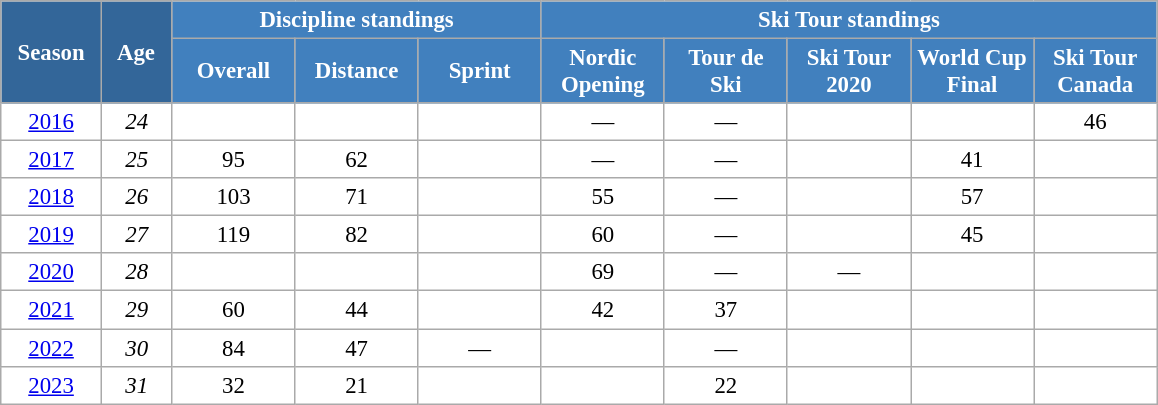<table class="wikitable" style="font-size:95%; text-align:center; border:grey solid 1px; border-collapse:collapse; background:#ffffff;">
<tr>
<th style="background-color:#369; color:white; width:60px;" rowspan="2"> Season </th>
<th style="background-color:#369; color:white; width:40px;" rowspan="2"> Age </th>
<th style="background-color:#4180be; color:white;" colspan="3">Discipline standings</th>
<th style="background-color:#4180be; color:white;" colspan="5">Ski Tour standings</th>
</tr>
<tr>
<th style="background-color:#4180be; color:white; width:75px;">Overall</th>
<th style="background-color:#4180be; color:white; width:75px;">Distance</th>
<th style="background-color:#4180be; color:white; width:75px;">Sprint</th>
<th style="background-color:#4180be; color:white; width:75px;">Nordic<br>Opening</th>
<th style="background-color:#4180be; color:white; width:75px;">Tour de<br>Ski</th>
<th style="background-color:#4180be; color:white; width:75px;">Ski Tour<br>2020</th>
<th style="background-color:#4180be; color:white; width:75px;">World Cup<br>Final</th>
<th style="background-color:#4180be; color:white; width:75px;">Ski Tour<br>Canada</th>
</tr>
<tr>
<td><a href='#'>2016</a></td>
<td><em>24</em></td>
<td></td>
<td></td>
<td></td>
<td>—</td>
<td>—</td>
<td></td>
<td></td>
<td>46</td>
</tr>
<tr>
<td><a href='#'>2017</a></td>
<td><em>25</em></td>
<td>95</td>
<td>62</td>
<td></td>
<td>—</td>
<td>—</td>
<td></td>
<td>41</td>
<td></td>
</tr>
<tr>
<td><a href='#'>2018</a></td>
<td><em>26</em></td>
<td>103</td>
<td>71</td>
<td></td>
<td>55</td>
<td>—</td>
<td></td>
<td>57</td>
<td></td>
</tr>
<tr>
<td><a href='#'>2019</a></td>
<td><em>27</em></td>
<td>119</td>
<td>82</td>
<td></td>
<td>60</td>
<td>—</td>
<td></td>
<td>45</td>
<td></td>
</tr>
<tr>
<td><a href='#'>2020</a></td>
<td><em>28</em></td>
<td></td>
<td></td>
<td></td>
<td>69</td>
<td>—</td>
<td>—</td>
<td></td>
<td></td>
</tr>
<tr>
<td><a href='#'>2021</a></td>
<td><em>29</em></td>
<td>60</td>
<td>44</td>
<td></td>
<td>42</td>
<td>37</td>
<td></td>
<td></td>
<td></td>
</tr>
<tr>
<td><a href='#'>2022</a></td>
<td><em>30</em></td>
<td>84</td>
<td>47</td>
<td>—</td>
<td></td>
<td>—</td>
<td></td>
<td></td>
<td></td>
</tr>
<tr>
<td><a href='#'>2023</a></td>
<td><em>31</em></td>
<td>32</td>
<td>21</td>
<td></td>
<td></td>
<td>22</td>
<td></td>
<td></td>
<td></td>
</tr>
</table>
